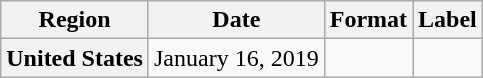<table class="wikitable plainrowheaders" style="text-align:center;">
<tr>
<th>Region</th>
<th>Date</th>
<th>Format</th>
<th>Label</th>
</tr>
<tr>
<th scope="row">United States</th>
<td>January 16, 2019</td>
<td></td>
<td></td>
</tr>
</table>
